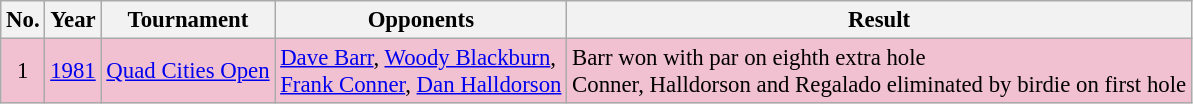<table class="wikitable" style="font-size:95%;">
<tr>
<th>No.</th>
<th>Year</th>
<th>Tournament</th>
<th>Opponents</th>
<th>Result</th>
</tr>
<tr style="background:#F2C1D1;">
<td align=center>1</td>
<td><a href='#'>1981</a></td>
<td><a href='#'>Quad Cities Open</a></td>
<td> <a href='#'>Dave Barr</a>,  <a href='#'>Woody Blackburn</a>,<br> <a href='#'>Frank Conner</a>,  <a href='#'>Dan Halldorson</a></td>
<td>Barr won with par on eighth extra hole<br>Conner, Halldorson and Regalado eliminated by birdie on first hole</td>
</tr>
</table>
